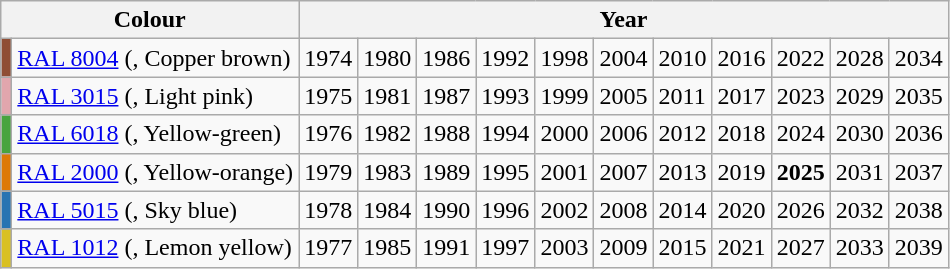<table class="wikitable">
<tr>
<th colspan="2" style="text-align: center;">Colour</th>
<th colspan="11" style="text-align: center;">Year</th>
</tr>
<tr>
<td style="background-color: #8f4e35;"></td>
<td><a href='#'>RAL 8004</a> (, Copper brown)</td>
<td>1974</td>
<td>1980</td>
<td>1986</td>
<td>1992</td>
<td>1998</td>
<td>2004</td>
<td>2010</td>
<td>2016</td>
<td>2022</td>
<td>2028</td>
<td>2034</td>
</tr>
<tr>
<td style="background-color: #e1a6ad;"></td>
<td><a href='#'>RAL 3015</a> (, Light pink)</td>
<td>1975</td>
<td>1981</td>
<td>1987</td>
<td>1993</td>
<td>1999</td>
<td>2005</td>
<td>2011</td>
<td>2017</td>
<td>2023</td>
<td>2029</td>
<td>2035</td>
</tr>
<tr>
<td style="background-color: #48a43f;"></td>
<td><a href='#'>RAL 6018</a> (, Yellow-green)</td>
<td>1976</td>
<td>1982</td>
<td>1988</td>
<td>1994</td>
<td>2000</td>
<td>2006</td>
<td>2012</td>
<td>2018</td>
<td>2024</td>
<td>2030</td>
<td>2036</td>
</tr>
<tr>
<td style="background-color: #dd7907;"></td>
<td><a href='#'>RAL 2000</a> (, Yellow-orange)</td>
<td>1979</td>
<td>1983</td>
<td>1989</td>
<td>1995</td>
<td>2001</td>
<td>2007</td>
<td>2013</td>
<td>2019</td>
<td><strong>2025</strong></td>
<td>2031</td>
<td>2037</td>
</tr>
<tr>
<td style="background-color: #2874b2;"></td>
<td><a href='#'>RAL 5015</a> (, Sky blue)</td>
<td>1978</td>
<td>1984</td>
<td>1990</td>
<td>1996</td>
<td>2002</td>
<td>2008</td>
<td>2014</td>
<td>2020</td>
<td>2026</td>
<td>2032</td>
<td>2038</td>
</tr>
<tr>
<td style="background-color: #d9c022;"></td>
<td><a href='#'>RAL 1012</a> (, Lemon yellow)</td>
<td>1977</td>
<td>1985</td>
<td>1991</td>
<td>1997</td>
<td>2003</td>
<td>2009</td>
<td>2015</td>
<td>2021</td>
<td>2027</td>
<td>2033</td>
<td>2039</td>
</tr>
</table>
